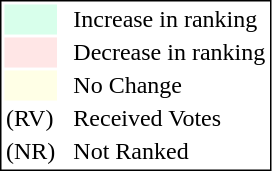<table style="border:1px solid black;">
<tr>
<td style="background:#D8FFEB; width:20px;"></td>
<td> </td>
<td>Increase in ranking</td>
</tr>
<tr>
<td style="background:#FFE6E6; width:20px;"></td>
<td> </td>
<td>Decrease in ranking</td>
</tr>
<tr>
<td style="background:#FFFFE6; width:20px;"></td>
<td> </td>
<td>No Change</td>
</tr>
<tr>
<td>(RV)</td>
<td> </td>
<td>Received Votes</td>
</tr>
<tr>
<td>(NR)</td>
<td> </td>
<td>Not Ranked</td>
</tr>
</table>
